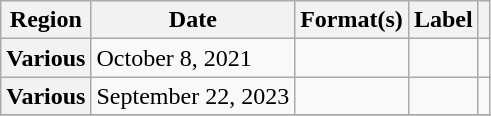<table class="wikitable plainrowheaders">
<tr>
<th scope="col">Region</th>
<th scope="col">Date</th>
<th scope="col">Format(s)</th>
<th scope="col">Label</th>
<th scope="col"></th>
</tr>
<tr>
<th scope="row">Various</th>
<td>October 8, 2021</td>
<td></td>
<td></td>
<td style="text-align:center"></td>
</tr>
<tr>
<th scope="row">Various</th>
<td>September 22, 2023</td>
<td></td>
<td></td>
<td style="text-align:center"></td>
</tr>
<tr>
</tr>
</table>
